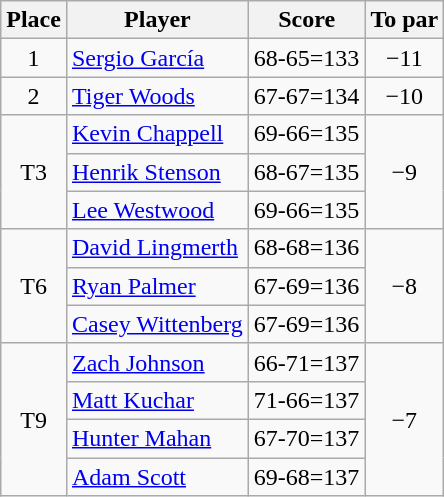<table class="wikitable">
<tr>
<th>Place</th>
<th>Player</th>
<th>Score</th>
<th>To par</th>
</tr>
<tr>
<td align=center>1</td>
<td> <a href='#'>Sergio García</a></td>
<td align=center>68-65=133</td>
<td align=center>−11</td>
</tr>
<tr>
<td align=center>2</td>
<td> <a href='#'>Tiger Woods</a></td>
<td align=center>67-67=134</td>
<td align=center>−10</td>
</tr>
<tr>
<td style="text-align:center;" rowspan="3">T3</td>
<td> <a href='#'>Kevin Chappell</a></td>
<td align=center>69-66=135</td>
<td rowspan="3" style="text-align:center;">−9</td>
</tr>
<tr>
<td> <a href='#'>Henrik Stenson</a></td>
<td align=center>68-67=135</td>
</tr>
<tr>
<td> <a href='#'>Lee Westwood</a></td>
<td align=center>69-66=135</td>
</tr>
<tr>
<td style="text-align:center;" rowspan="3">T6</td>
<td> <a href='#'>David Lingmerth</a></td>
<td align=center>68-68=136</td>
<td rowspan="3" style="text-align:center;">−8</td>
</tr>
<tr>
<td> <a href='#'>Ryan Palmer</a></td>
<td align=center>67-69=136</td>
</tr>
<tr>
<td> <a href='#'>Casey Wittenberg</a></td>
<td align=center>67-69=136</td>
</tr>
<tr>
<td rowspan="4" style="text-align:center;">T9</td>
<td> <a href='#'>Zach Johnson</a></td>
<td>66-71=137</td>
<td rowspan="4" style="text-align:center;">−7</td>
</tr>
<tr>
<td> <a href='#'>Matt Kuchar</a></td>
<td align=center>71-66=137</td>
</tr>
<tr>
<td> <a href='#'>Hunter Mahan</a></td>
<td>67-70=137</td>
</tr>
<tr>
<td> <a href='#'>Adam Scott</a></td>
<td>69-68=137</td>
</tr>
</table>
